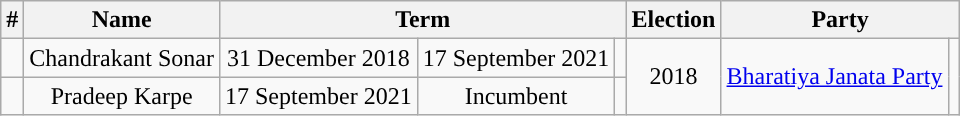<table class="wikitable">
<tr style="text-align:center">
<th>#</th>
<th>Name</th>
<th colspan="3">Term</th>
<th>Election</th>
<th colspan="2">Party</th>
</tr>
<tr style="text-align:center">
<td></td>
<td>Chandrakant Sonar</td>
<td>31 December 2018</td>
<td>17 September 2021</td>
<td></td>
<td rowspan="2">2018</td>
<td rowspan="2"><a href='#'>Bharatiya Janata Party</a></td>
<td rowspan="2"></td>
</tr>
<tr style="text-align:center">
<td></td>
<td>Pradeep Karpe</td>
<td>17 September 2021</td>
<td>Incumbent</td>
<td></td>
</tr>
</table>
